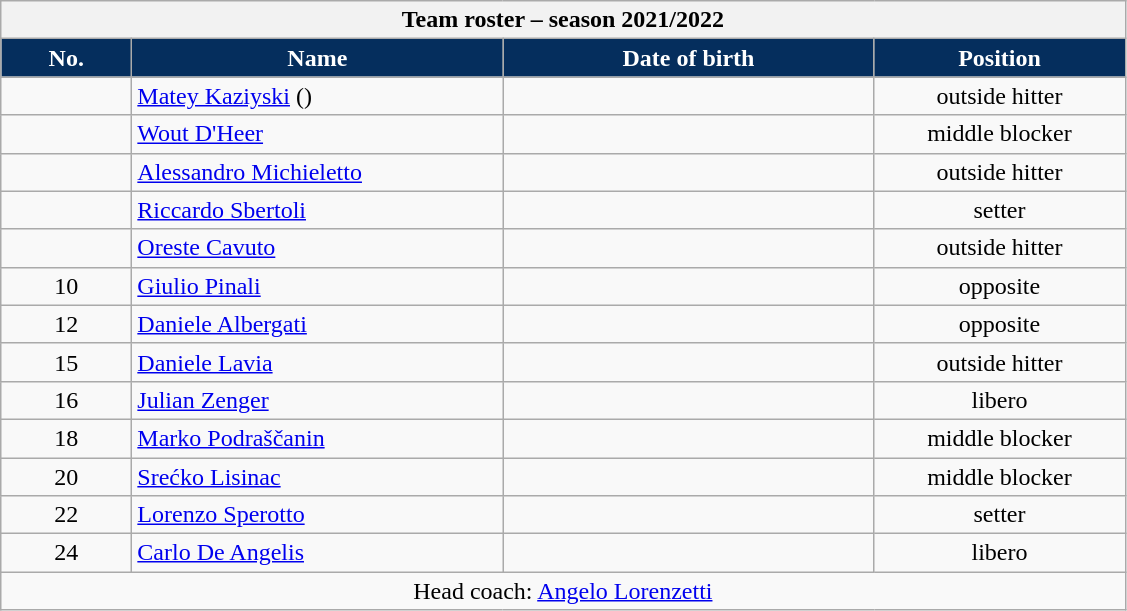<table class="wikitable collapsible collapsed sortable" style="font-size:100%; text-align:center;">
<tr>
<th colspan=6>Team roster – season 2021/2022</th>
</tr>
<tr>
<th style="width:5em; color:#FFFFFF; background-color:#052E5D">No.</th>
<th style="width:15em; color:#FFFFFF; background-color:#052E5D">Name</th>
<th style="width:15em; color:#FFFFFF; background-color:#052E5D">Date of birth</th>
<th style="width:10em; color:#FFFFFF; background-color:#052E5D">Position</th>
</tr>
<tr>
<td></td>
<td align=left> <a href='#'>Matey Kaziyski</a> ()</td>
<td align=right></td>
<td>outside hitter</td>
</tr>
<tr>
<td></td>
<td align=left> <a href='#'>Wout D'Heer</a></td>
<td align=right></td>
<td>middle blocker</td>
</tr>
<tr>
<td></td>
<td align=left> <a href='#'>Alessandro Michieletto</a></td>
<td align=right></td>
<td>outside hitter</td>
</tr>
<tr>
<td></td>
<td align=left> <a href='#'>Riccardo Sbertoli</a></td>
<td align=right></td>
<td>setter</td>
</tr>
<tr>
<td></td>
<td align=left> <a href='#'>Oreste Cavuto</a></td>
<td align=right></td>
<td>outside hitter</td>
</tr>
<tr>
<td>10</td>
<td align=left> <a href='#'>Giulio Pinali</a></td>
<td align=right></td>
<td>opposite</td>
</tr>
<tr>
<td>12</td>
<td align=left> <a href='#'>Daniele Albergati</a></td>
<td align=right></td>
<td>opposite</td>
</tr>
<tr>
<td>15</td>
<td align=left> <a href='#'>Daniele Lavia</a></td>
<td align=right></td>
<td>outside hitter</td>
</tr>
<tr>
<td>16</td>
<td align=left> <a href='#'>Julian Zenger</a></td>
<td align=right></td>
<td>libero</td>
</tr>
<tr>
<td>18</td>
<td align=left> <a href='#'>Marko Podraščanin</a></td>
<td align=right></td>
<td>middle blocker</td>
</tr>
<tr>
<td>20</td>
<td align=left> <a href='#'>Srećko Lisinac</a></td>
<td align=right></td>
<td>middle blocker</td>
</tr>
<tr>
<td>22</td>
<td align=left> <a href='#'>Lorenzo Sperotto</a></td>
<td align=right></td>
<td>setter</td>
</tr>
<tr>
<td>24</td>
<td align=left> <a href='#'>Carlo De Angelis</a></td>
<td align=right></td>
<td>libero</td>
</tr>
<tr>
<td colspan=4>Head coach: <a href='#'>Angelo Lorenzetti</a></td>
</tr>
</table>
